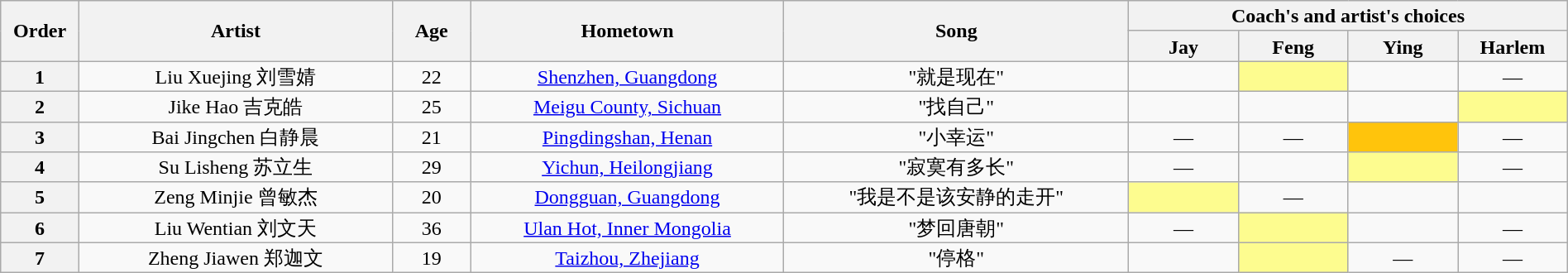<table class="wikitable" style="text-align:center; line-height:17px; width:100%;">
<tr>
<th scope="col" rowspan="2" style="width:05%;">Order</th>
<th scope="col" rowspan="2" style="width:20%;">Artist</th>
<th scope="col" rowspan="2" style="width:05%;">Age</th>
<th scope="col" rowspan="2" style="width:20%;">Hometown</th>
<th scope="col" rowspan="2" style="width:22%;">Song</th>
<th scope="col" colspan="4" style="width:28%;">Coach's and artist's choices</th>
</tr>
<tr>
<th style="width:07%;">Jay</th>
<th style="width:07%;">Feng</th>
<th style="width:07%;">Ying</th>
<th style="width:07%;">Harlem</th>
</tr>
<tr>
<th>1</th>
<td>Liu Xuejing 刘雪婧</td>
<td>22</td>
<td><a href='#'>Shenzhen, Guangdong</a></td>
<td>"就是现在"</td>
<td><strong></strong></td>
<td style="background:#fdfc8f;"><strong></strong></td>
<td><strong></strong></td>
<td>—</td>
</tr>
<tr>
<th>2</th>
<td>Jike Hao 吉克皓</td>
<td>25</td>
<td><a href='#'>Meigu County, Sichuan</a></td>
<td>"找自己"</td>
<td><strong></strong></td>
<td><strong></strong></td>
<td><strong></strong></td>
<td style="background:#fdfc8f;"><strong></strong></td>
</tr>
<tr>
<th>3</th>
<td>Bai Jingchen 白静晨</td>
<td>21</td>
<td><a href='#'>Pingdingshan, Henan</a></td>
<td>"小幸运"</td>
<td>—</td>
<td>—</td>
<td style="background:#FFC40C;"><strong></strong></td>
<td>—</td>
</tr>
<tr>
<th>4</th>
<td>Su Lisheng 苏立生</td>
<td>29</td>
<td><a href='#'>Yichun, Heilongjiang</a></td>
<td>"寂寞有多长"</td>
<td>—</td>
<td><strong></strong></td>
<td style="background:#fdfc8f;"><strong></strong></td>
<td>—</td>
</tr>
<tr>
<th>5</th>
<td>Zeng Minjie 曾敏杰</td>
<td>20</td>
<td><a href='#'>Dongguan, Guangdong</a></td>
<td>"我是不是该安静的走开"</td>
<td style="background:#fdfc8f;"><strong></strong></td>
<td>—</td>
<td><strong></strong></td>
<td><strong></strong></td>
</tr>
<tr>
<th>6</th>
<td>Liu Wentian 刘文天</td>
<td>36</td>
<td><a href='#'>Ulan Hot, Inner Mongolia</a></td>
<td>"梦回唐朝"</td>
<td>—</td>
<td style="background:#fdfc8f;"><strong></strong></td>
<td><strong></strong></td>
<td>—</td>
</tr>
<tr>
<th>7</th>
<td>Zheng Jiawen 郑迦文</td>
<td>19</td>
<td><a href='#'>Taizhou, Zhejiang</a></td>
<td>"停格"</td>
<td><strong></strong></td>
<td style="background:#fdfc8f;"><strong></strong></td>
<td>—</td>
<td>—</td>
</tr>
</table>
